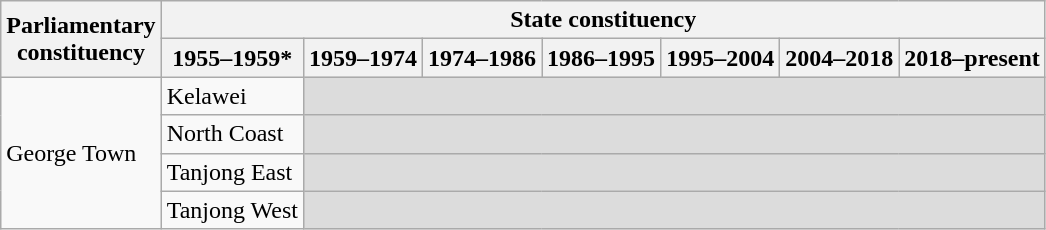<table class="wikitable">
<tr>
<th rowspan="2">Parliamentary<br>constituency</th>
<th colspan="7">State constituency</th>
</tr>
<tr>
<th>1955–1959*</th>
<th>1959–1974</th>
<th>1974–1986</th>
<th>1986–1995</th>
<th>1995–2004</th>
<th>2004–2018</th>
<th>2018–present</th>
</tr>
<tr>
<td rowspan="4">George Town</td>
<td>Kelawei</td>
<td colspan="6" bgcolor="dcdcdc"></td>
</tr>
<tr>
<td>North Coast</td>
<td colspan="6" bgcolor="dcdcdc"></td>
</tr>
<tr>
<td>Tanjong East</td>
<td colspan="6" bgcolor="dcdcdc"></td>
</tr>
<tr>
<td>Tanjong West</td>
<td colspan="6" bgcolor="dcdcdc"></td>
</tr>
</table>
